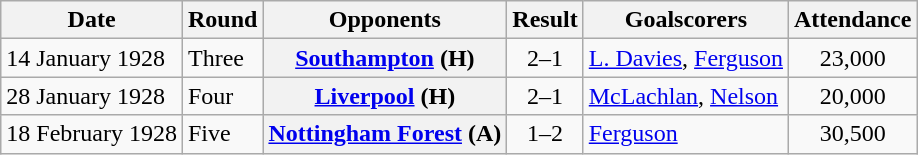<table class="wikitable plainrowheaders sortable">
<tr>
<th scope=col>Date</th>
<th scope=col>Round</th>
<th scope=col>Opponents</th>
<th scope=col>Result</th>
<th scope=col class=unsortable>Goalscorers</th>
<th scope=col>Attendance</th>
</tr>
<tr>
<td>14 January 1928</td>
<td>Three</td>
<th scope=row><a href='#'>Southampton</a> (H)</th>
<td align=center>2–1</td>
<td><a href='#'>L. Davies</a>, <a href='#'>Ferguson</a></td>
<td align=center>23,000</td>
</tr>
<tr>
<td>28 January 1928</td>
<td>Four</td>
<th scope=row><a href='#'>Liverpool</a> (H)</th>
<td align=center>2–1</td>
<td><a href='#'>McLachlan</a>, <a href='#'>Nelson</a></td>
<td align=center>20,000</td>
</tr>
<tr>
<td>18 February 1928</td>
<td>Five</td>
<th scope=row><a href='#'>Nottingham Forest</a> (A)</th>
<td align=center>1–2</td>
<td><a href='#'>Ferguson</a></td>
<td align=center>30,500</td>
</tr>
</table>
